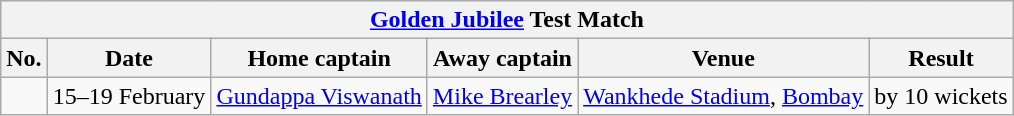<table class="wikitable">
<tr>
<th colspan="9"><a href='#'>Golden Jubilee</a> Test Match</th>
</tr>
<tr>
<th>No.</th>
<th>Date</th>
<th>Home captain</th>
<th>Away captain</th>
<th>Venue</th>
<th>Result</th>
</tr>
<tr>
<td></td>
<td>15–19 February</td>
<td><a href='#'>Gundappa Viswanath</a></td>
<td><a href='#'>Mike Brearley</a></td>
<td><a href='#'>Wankhede Stadium</a>, <a href='#'>Bombay</a></td>
<td> by 10 wickets</td>
</tr>
</table>
